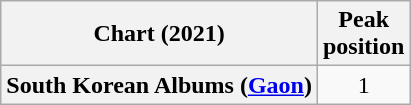<table class="wikitable plainrowheaders" style="text-align:center">
<tr>
<th scope="col">Chart (2021)</th>
<th scope="col">Peak<br>position</th>
</tr>
<tr>
<th scope="row">South Korean Albums (<a href='#'>Gaon</a>)</th>
<td>1</td>
</tr>
</table>
